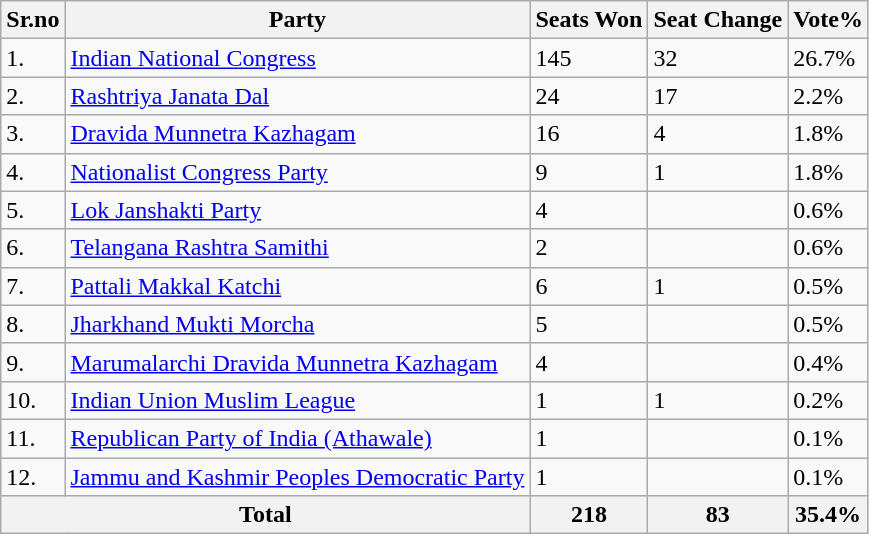<table class="wikitable">
<tr>
<th>Sr.no</th>
<th>Party</th>
<th>Seats Won</th>
<th>Seat Change</th>
<th>Vote%</th>
</tr>
<tr>
<td>1.</td>
<td><a href='#'>Indian National Congress</a></td>
<td>145</td>
<td> 32</td>
<td>26.7%</td>
</tr>
<tr>
<td>2.</td>
<td><a href='#'>Rashtriya Janata Dal</a></td>
<td>24</td>
<td> 17</td>
<td>2.2%</td>
</tr>
<tr>
<td>3.</td>
<td><a href='#'>Dravida Munnetra Kazhagam</a></td>
<td>16</td>
<td> 4</td>
<td>1.8%</td>
</tr>
<tr>
<td>4.</td>
<td><a href='#'>Nationalist Congress Party</a></td>
<td>9</td>
<td> 1</td>
<td>1.8%</td>
</tr>
<tr>
<td>5.</td>
<td><a href='#'>Lok Janshakti Party</a></td>
<td>4</td>
<td></td>
<td>0.6%</td>
</tr>
<tr>
<td>6.</td>
<td><a href='#'>Telangana Rashtra Samithi</a></td>
<td>2</td>
<td></td>
<td>0.6%</td>
</tr>
<tr>
<td>7.</td>
<td><a href='#'>Pattali Makkal Katchi</a></td>
<td>6</td>
<td> 1</td>
<td>0.5%</td>
</tr>
<tr>
<td>8.</td>
<td><a href='#'>Jharkhand Mukti Morcha</a></td>
<td>5</td>
<td></td>
<td>0.5%</td>
</tr>
<tr>
<td>9.</td>
<td><a href='#'>Marumalarchi Dravida Munnetra Kazhagam</a></td>
<td>4</td>
<td></td>
<td>0.4%</td>
</tr>
<tr>
<td>10.</td>
<td><a href='#'>Indian Union Muslim League</a></td>
<td>1</td>
<td> 1</td>
<td>0.2%</td>
</tr>
<tr>
<td>11.</td>
<td><a href='#'>Republican Party of India (Athawale)</a></td>
<td>1</td>
<td></td>
<td>0.1%</td>
</tr>
<tr>
<td>12.</td>
<td><a href='#'>Jammu and Kashmir Peoples Democratic Party</a></td>
<td>1</td>
<td></td>
<td>0.1%</td>
</tr>
<tr>
<th colspan="2">Total</th>
<th>218</th>
<th> 83</th>
<th>35.4%</th>
</tr>
</table>
